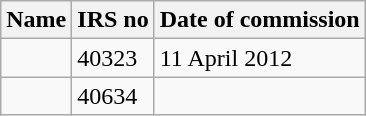<table class="wikitable">
<tr>
<th>Name</th>
<th>IRS no</th>
<th>Date of commission</th>
</tr>
<tr>
<td></td>
<td>40323</td>
<td>11 April 2012</td>
</tr>
<tr>
<td></td>
<td>40634</td>
<td></td>
</tr>
</table>
